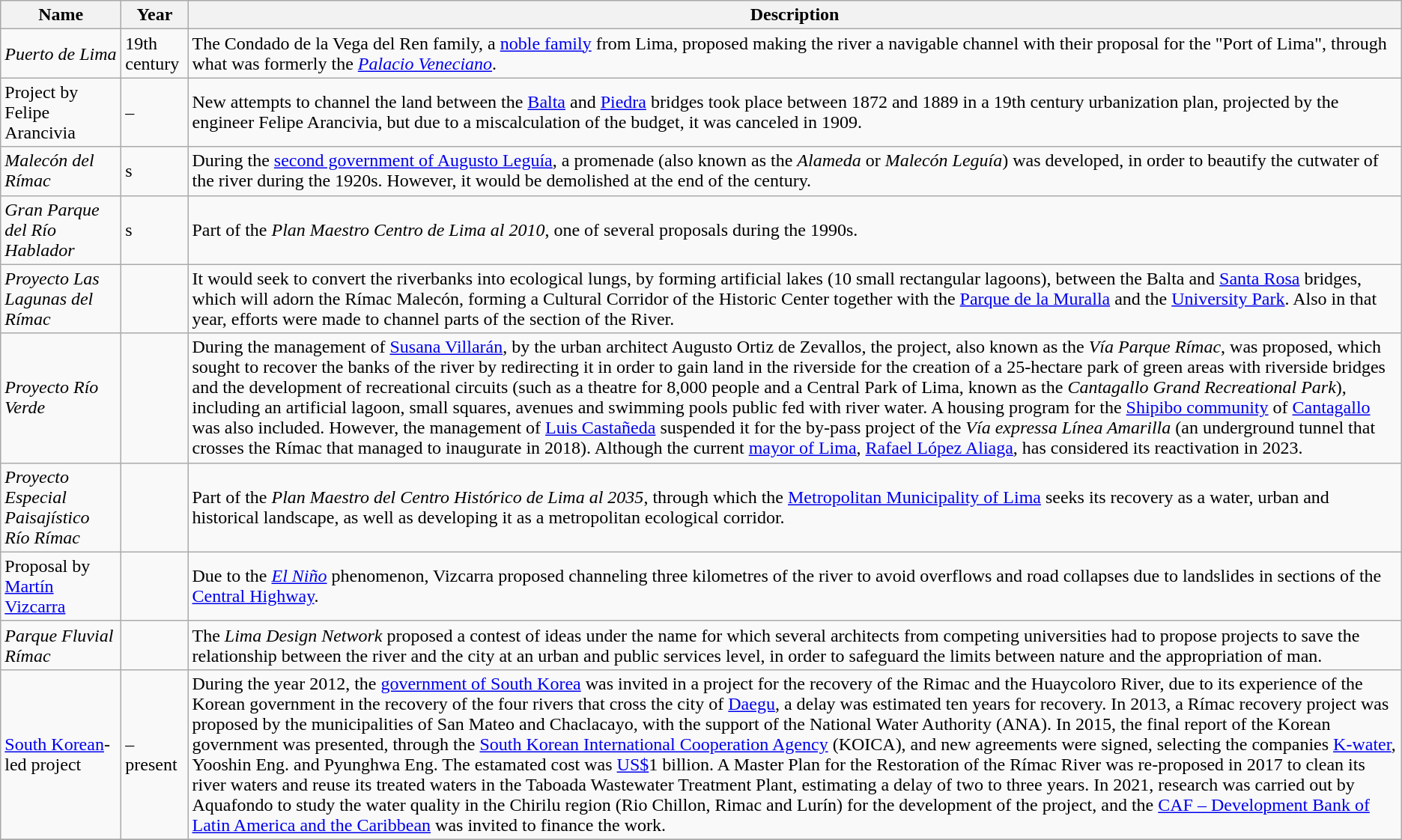<table class="wikitable sortable"  text-align:center;">
<tr>
<th>Name</th>
<th>Year</th>
<th>Description</th>
</tr>
<tr>
<td><em>Puerto de Lima</em></td>
<td>19th century</td>
<td>The Condado de la Vega del Ren family, a <a href='#'>noble family</a> from Lima, proposed making the river a navigable channel with their proposal for the "Port of Lima", through what was formerly the <em><a href='#'>Palacio Veneciano</a></em>.</td>
</tr>
<tr>
<td>Project by Felipe Arancivia</td>
<td>–</td>
<td>New attempts to channel the land between the <a href='#'>Balta</a> and <a href='#'>Piedra</a> bridges took place between 1872 and 1889 in a 19th century urbanization plan, projected by the engineer Felipe Arancivia, but due to a miscalculation of the budget, it was canceled in 1909.</td>
</tr>
<tr>
<td><em>Malecón del Rímac</em></td>
<td>s</td>
<td>During the <a href='#'>second government of Augusto Leguía</a>, a promenade (also known as the <em>Alameda</em> or <em>Malecón Leguía</em>) was developed, in order to beautify the cutwater of the river during the 1920s. However, it would be demolished at the end of the century.</td>
</tr>
<tr>
<td><em>Gran Parque del Río Hablador</em></td>
<td>s</td>
<td>Part of the <em>Plan Maestro Centro de Lima al 2010</em>, one of several proposals during the 1990s.</td>
</tr>
<tr>
<td><em>Proyecto Las Lagunas del Rímac</em></td>
<td></td>
<td>It would seek to convert the riverbanks into ecological lungs, by forming artificial lakes (10 small rectangular lagoons), between the Balta and <a href='#'>Santa Rosa</a> bridges, which will adorn the Rímac Malecón, forming a Cultural Corridor of the Historic Center together with the <a href='#'>Parque de la Muralla</a> and the <a href='#'>University Park</a>. Also in that year, efforts were made to channel parts of the section of the River.</td>
</tr>
<tr>
<td><em>Proyecto Río Verde</em></td>
<td></td>
<td>During the management of <a href='#'>Susana Villarán</a>, by the urban architect Augusto Ortiz de Zevallos, the project, also known as the <em>Vía Parque Rímac</em>, was proposed, which sought to recover the banks of the river by redirecting it in order to gain land in the riverside for the creation of a 25-hectare park of green areas with riverside bridges and the development of recreational circuits (such as a theatre for 8,000 people and a Central Park of Lima, known as the <em>Cantagallo Grand Recreational Park</em>), including an artificial lagoon, small squares, avenues and swimming pools public fed with river water. A housing program for the <a href='#'>Shipibo community</a> of <a href='#'>Cantagallo</a> was also included. However, the management of <a href='#'>Luis Castañeda</a> suspended it for the by-pass project of the <em>Vía expressa Línea Amarilla</em> (an underground tunnel that crosses the Rímac that managed to inaugurate in 2018). Although the current <a href='#'>mayor of Lima</a>, <a href='#'>Rafael López Aliaga</a>, has considered its reactivation in 2023.</td>
</tr>
<tr>
<td><em>Proyecto Especial Paisajístico Río Rímac</em></td>
<td></td>
<td>Part of the <em>Plan Maestro del Centro Histórico de Lima al 2035</em>, through which the <a href='#'>Metropolitan Municipality of Lima</a> seeks its recovery as a water, urban and historical landscape, as well as developing it as a metropolitan ecological corridor.</td>
</tr>
<tr>
<td>Proposal by <a href='#'>Martín Vizcarra</a></td>
<td></td>
<td>Due to the <em><a href='#'>El Niño</a></em> phenomenon, Vizcarra proposed channeling three kilometres of the river to avoid overflows and road collapses due to landslides in sections of the <a href='#'>Central Highway</a>.</td>
</tr>
<tr>
<td><em>Parque Fluvial Rímac</em></td>
<td></td>
<td>The <em>Lima Design Network</em> proposed a contest of ideas under the name for which several architects from competing universities had to propose projects to save the relationship between the river and the city at an urban and public services level, in order to safeguard the limits between nature and the appropriation of man.</td>
</tr>
<tr>
<td><a href='#'>South Korean</a>-led project</td>
<td>–present</td>
<td>During the year 2012, the <a href='#'>government of South Korea</a> was invited in a project for the recovery of the Rimac and the Huaycoloro River, due to its experience of the Korean government in the recovery of the four rivers that cross the city of <a href='#'>Daegu</a>, a delay was estimated ten years for recovery. In 2013, a Rímac recovery project was proposed by the municipalities of San Mateo and Chaclacayo, with the support of the National Water Authority (ANA). In 2015, the final report of the Korean government was presented, through the <a href='#'>South Korean International Cooperation Agency</a> (KOICA), and new agreements were signed, selecting the companies <a href='#'>K-water</a>, Yooshin Eng. and Pyunghwa Eng. The estamated cost was <a href='#'>US$</a>1 billion. A Master Plan for the Restoration of the Rímac River was re-proposed in 2017 to clean its river waters and reuse its treated waters in the Taboada Wastewater Treatment Plant, estimating a delay of two to three years. In 2021, research was carried out by Aquafondo to study the water quality in the Chirilu region (Rio Chillon, Rimac and Lurín) for the development of the project, and the <a href='#'>CAF – Development Bank of Latin America and the Caribbean</a> was invited to finance the work.</td>
</tr>
<tr>
</tr>
</table>
